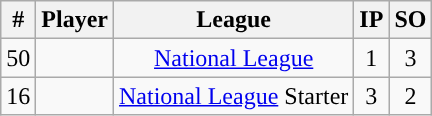<table class="wikitable sortable">
<tr>
<th>#</th>
<th>Player</th>
<th>League</th>
<th>IP</th>
<th>SO</th>
</tr>
<tr align="center">
<td>50</td>
<td></td>
<td><a href='#'>National League</a></td>
<td>1</td>
<td>3</td>
</tr>
<tr align="center">
<td>16</td>
<td></td>
<td><a href='#'>National League</a> Starter</td>
<td>3</td>
<td>2</td>
</tr>
</table>
